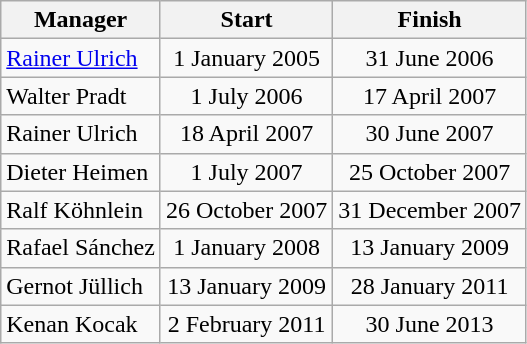<table class="wikitable">
<tr>
<th>Manager</th>
<th>Start</th>
<th>Finish</th>
</tr>
<tr align="center">
<td align="left"><a href='#'>Rainer Ulrich</a></td>
<td>1 January 2005</td>
<td>31 June 2006</td>
</tr>
<tr align="center">
<td align="left">Walter Pradt</td>
<td>1 July 2006</td>
<td>17 April 2007</td>
</tr>
<tr align="center">
<td align="left">Rainer Ulrich</td>
<td>18 April 2007</td>
<td>30 June 2007</td>
</tr>
<tr align="center">
<td align="left">Dieter Heimen</td>
<td>1 July 2007</td>
<td>25 October 2007</td>
</tr>
<tr align="center">
<td align="left">Ralf Köhnlein</td>
<td>26 October 2007</td>
<td>31 December 2007</td>
</tr>
<tr align="center">
<td align="left">Rafael Sánchez</td>
<td>1 January 2008</td>
<td>13 January 2009</td>
</tr>
<tr align="center">
<td align="left">Gernot Jüllich</td>
<td>13 January 2009</td>
<td>28 January 2011</td>
</tr>
<tr align="center">
<td align="left">Kenan Kocak</td>
<td>2 February 2011</td>
<td>30 June 2013</td>
</tr>
</table>
